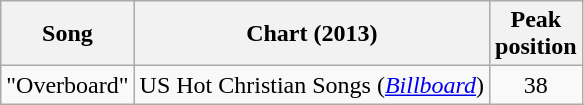<table class="wikitable">
<tr>
<th>Song</th>
<th>Chart (2013)</th>
<th>Peak<br>position</th>
</tr>
<tr>
<td>"Overboard"</td>
<td>US Hot Christian Songs (<em><a href='#'>Billboard</a></em>)</td>
<td style="text-align:center;">38</td>
</tr>
</table>
